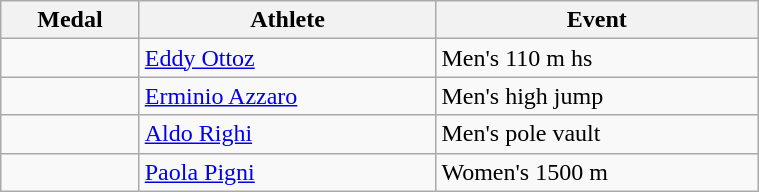<table class="wikitable" style="width:40%; font-size:100%; text-align:left;">
<tr>
<th>Medal</th>
<th>Athlete</th>
<th>Event</th>
</tr>
<tr>
<td align = center></td>
<td><a href='#'>Eddy Ottoz</a></td>
<td>Men's 110 m hs</td>
</tr>
<tr>
<td align = center></td>
<td><a href='#'>Erminio Azzaro</a></td>
<td>Men's high jump</td>
</tr>
<tr>
<td align = center></td>
<td><a href='#'>Aldo Righi</a></td>
<td>Men's pole vault</td>
</tr>
<tr>
<td align = center></td>
<td><a href='#'>Paola Pigni</a></td>
<td>Women's 1500 m</td>
</tr>
</table>
